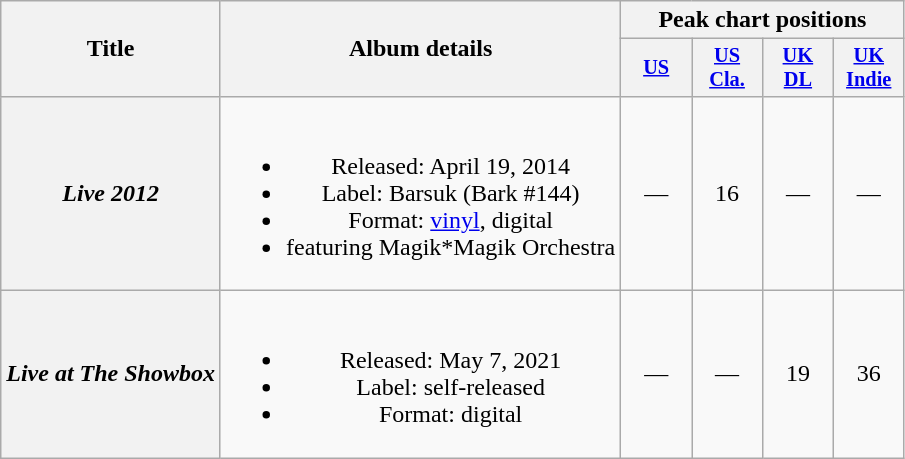<table class="wikitable plainrowheaders" style="text-align:center;">
<tr>
<th scope="col" ! rowspan="2">Title</th>
<th scope="col" ! rowspan="2">Album details</th>
<th scope="col" ! colspan="4">Peak chart positions</th>
</tr>
<tr>
<th style="width:3em;font-size:85%;"><a href='#'>US</a><br></th>
<th style="width:3em;font-size:85%;"><a href='#'>US<br>Cla.</a><br></th>
<th style="width:3em;font-size:85%;"><a href='#'>UK<br>DL</a><br></th>
<th style="width:3em;font-size:85%;"><a href='#'>UK<br>Indie</a><br></th>
</tr>
<tr>
<th scope="row"><em>Live 2012</em></th>
<td><br><ul><li>Released: April 19, 2014</li><li>Label: Barsuk (Bark #144)</li><li>Format: <a href='#'>vinyl</a>, digital</li><li>featuring Magik*Magik Orchestra</li></ul></td>
<td>—</td>
<td>16</td>
<td>—</td>
<td>—</td>
</tr>
<tr>
<th scope="row"><em>Live at The Showbox</em></th>
<td><br><ul><li>Released: May 7, 2021</li><li>Label: self-released</li><li>Format: digital</li></ul></td>
<td>—</td>
<td>—</td>
<td>19</td>
<td>36</td>
</tr>
</table>
